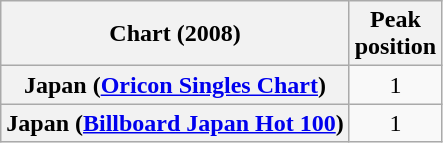<table class="wikitable sortable plainrowheaders" style="text-align:center">
<tr>
<th scope="col">Chart (2008)</th>
<th scope="col">Peak<br> position</th>
</tr>
<tr>
<th scope="row">Japan (<a href='#'>Oricon Singles Chart</a>)</th>
<td>1</td>
</tr>
<tr>
<th scope="row">Japan (<a href='#'>Billboard Japan Hot 100</a>)</th>
<td>1</td>
</tr>
</table>
